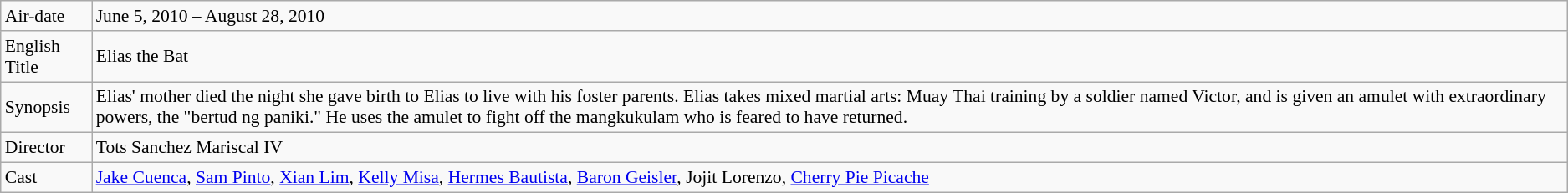<table class="wikitable" style="font-size:90%;">
<tr>
<td>Air-date</td>
<td>June 5, 2010 – August 28, 2010</td>
</tr>
<tr>
<td>English Title</td>
<td>Elias the Bat</td>
</tr>
<tr>
<td>Synopsis</td>
<td>Elias' mother died the night she gave birth to Elias to live with his foster parents. Elias takes mixed martial arts: Muay Thai training by a soldier named Victor, and is given an amulet with extraordinary powers, the "bertud ng paniki." He uses the amulet to fight off the mangkukulam who is feared to have returned.</td>
</tr>
<tr>
<td>Director</td>
<td>Tots Sanchez Mariscal IV</td>
</tr>
<tr>
<td>Cast</td>
<td><a href='#'>Jake Cuenca</a>, <a href='#'>Sam Pinto</a>, <a href='#'>Xian Lim</a>, <a href='#'>Kelly Misa</a>, <a href='#'>Hermes Bautista</a>, <a href='#'>Baron Geisler</a>, Jojit Lorenzo, <a href='#'>Cherry Pie Picache</a></td>
</tr>
</table>
